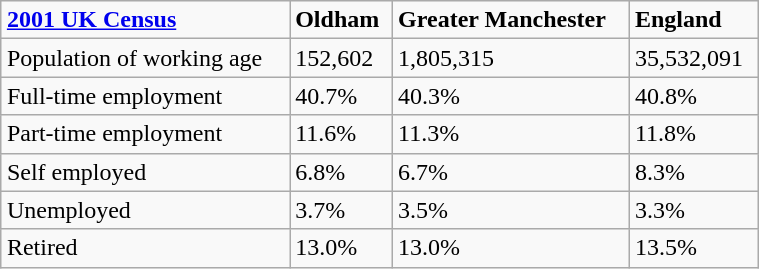<table class="wikitable" id="toc" style="float: right; margin-left: 1em; width: 40%; " cellspacing="5">
<tr>
<td><strong><a href='#'>2001 UK Census</a></strong></td>
<td><strong>Oldham</strong></td>
<td><strong>Greater Manchester</strong></td>
<td><strong>England</strong></td>
</tr>
<tr>
<td>Population of working age</td>
<td>152,602</td>
<td>1,805,315</td>
<td>35,532,091</td>
</tr>
<tr>
<td>Full-time employment</td>
<td>40.7%</td>
<td>40.3%</td>
<td>40.8%</td>
</tr>
<tr>
<td>Part-time employment</td>
<td>11.6%</td>
<td>11.3%</td>
<td>11.8%</td>
</tr>
<tr>
<td>Self employed</td>
<td>6.8%</td>
<td>6.7%</td>
<td>8.3%</td>
</tr>
<tr>
<td>Unemployed</td>
<td>3.7%</td>
<td>3.5%</td>
<td>3.3%</td>
</tr>
<tr>
<td>Retired</td>
<td>13.0%</td>
<td>13.0%</td>
<td>13.5%</td>
</tr>
</table>
